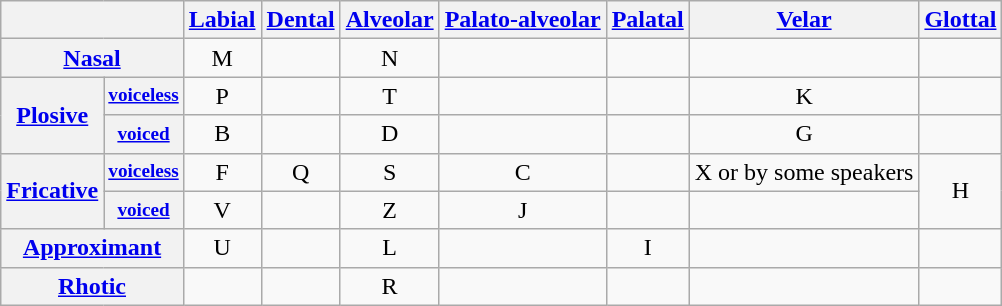<table class="wikitable" style="text-align: center;">
<tr>
<th colspan="2"></th>
<th><a href='#'>Labial</a></th>
<th><a href='#'>Dental</a></th>
<th><a href='#'>Alveolar</a></th>
<th><a href='#'>Palato-alveolar</a></th>
<th><a href='#'>Palatal</a></th>
<th><a href='#'>Velar</a></th>
<th><a href='#'>Glottal</a></th>
</tr>
<tr>
<th colspan="2"><a href='#'>Nasal</a></th>
<td>M </td>
<td></td>
<td>N </td>
<td></td>
<td></td>
<td></td>
<td></td>
</tr>
<tr>
<th rowspan="2"><a href='#'>Plosive</a></th>
<th style="font-size: 80%;"><a href='#'>voiceless</a></th>
<td>P </td>
<td></td>
<td>T </td>
<td></td>
<td></td>
<td>K </td>
<td></td>
</tr>
<tr>
<th style="font-size: 80%;"><a href='#'>voiced</a></th>
<td>B </td>
<td></td>
<td>D </td>
<td></td>
<td></td>
<td>G </td>
<td></td>
</tr>
<tr>
<th rowspan="2"><a href='#'>Fricative</a></th>
<th style="font-size: 80%;"><a href='#'>voiceless</a></th>
<td>F </td>
<td>Q </td>
<td>S </td>
<td>C </td>
<td></td>
<td>X  or  by some speakers</td>
<td rowspan="2">H </td>
</tr>
<tr>
<th style="font-size: 80%;"><a href='#'>voiced</a></th>
<td>V </td>
<td></td>
<td>Z </td>
<td>J </td>
<td></td>
<td></td>
</tr>
<tr>
<th colspan="2"><a href='#'>Approximant</a></th>
<td>U </td>
<td></td>
<td>L </td>
<td></td>
<td>I </td>
<td></td>
<td></td>
</tr>
<tr>
<th colspan="2"><a href='#'>Rhotic</a></th>
<td></td>
<td></td>
<td>R </td>
<td></td>
<td></td>
<td></td>
<td></td>
</tr>
</table>
